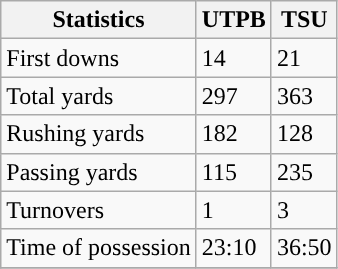<table class="wikitable" style="float: left;">
<tr>
<th>Statistics</th>
<th>UTPB</th>
<th>TSU</th>
</tr>
<tr>
<td>First downs</td>
<td>14</td>
<td>21</td>
</tr>
<tr>
<td>Total yards</td>
<td>297</td>
<td>363</td>
</tr>
<tr>
<td>Rushing yards</td>
<td>182</td>
<td>128</td>
</tr>
<tr>
<td>Passing yards</td>
<td>115</td>
<td>235</td>
</tr>
<tr>
<td>Turnovers</td>
<td>1</td>
<td>3</td>
</tr>
<tr>
<td>Time of possession</td>
<td>23:10</td>
<td>36:50</td>
</tr>
<tr>
</tr>
</table>
